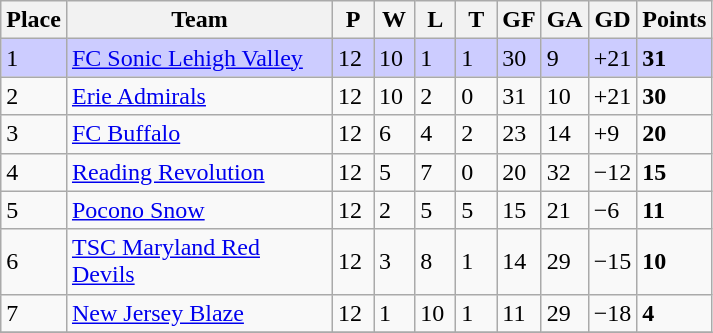<table class="wikitable">
<tr>
<th>Place</th>
<th width="170">Team</th>
<th width="20">P</th>
<th width="20">W</th>
<th width="20">L</th>
<th width="20">T</th>
<th width="20">GF</th>
<th width="20">GA</th>
<th width="25">GD</th>
<th>Points</th>
</tr>
<tr bgcolor=#CCCCFF>
<td>1</td>
<td><a href='#'>FC Sonic Lehigh Valley</a></td>
<td>12</td>
<td>10</td>
<td>1</td>
<td>1</td>
<td>30</td>
<td>9</td>
<td>+21</td>
<td><strong>31</strong></td>
</tr>
<tr>
<td>2</td>
<td><a href='#'>Erie Admirals</a></td>
<td>12</td>
<td>10</td>
<td>2</td>
<td>0</td>
<td>31</td>
<td>10</td>
<td>+21</td>
<td><strong>30</strong></td>
</tr>
<tr>
<td>3</td>
<td><a href='#'>FC Buffalo</a></td>
<td>12</td>
<td>6</td>
<td>4</td>
<td>2</td>
<td>23</td>
<td>14</td>
<td>+9</td>
<td><strong>20</strong></td>
</tr>
<tr>
<td>4</td>
<td><a href='#'>Reading Revolution</a></td>
<td>12</td>
<td>5</td>
<td>7</td>
<td>0</td>
<td>20</td>
<td>32</td>
<td>−12</td>
<td><strong>15</strong></td>
</tr>
<tr>
<td>5</td>
<td><a href='#'>Pocono Snow</a></td>
<td>12</td>
<td>2</td>
<td>5</td>
<td>5</td>
<td>15</td>
<td>21</td>
<td>−6</td>
<td><strong>11</strong></td>
</tr>
<tr>
<td>6</td>
<td><a href='#'>TSC Maryland Red Devils</a></td>
<td>12</td>
<td>3</td>
<td>8</td>
<td>1</td>
<td>14</td>
<td>29</td>
<td>−15</td>
<td><strong>10</strong></td>
</tr>
<tr>
<td>7</td>
<td><a href='#'>New Jersey Blaze</a></td>
<td>12</td>
<td>1</td>
<td>10</td>
<td>1</td>
<td>11</td>
<td>29</td>
<td>−18</td>
<td><strong>4</strong></td>
</tr>
<tr>
</tr>
</table>
